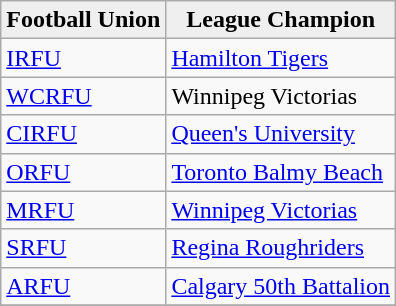<table class="wikitable">
<tr>
<th scope="col" style="background:#efefef;">Football Union</th>
<th scope="col" style="background:#efefef;">League Champion</th>
</tr>
<tr>
<td><a href='#'>IRFU</a></td>
<td><a href='#'>Hamilton Tigers</a></td>
</tr>
<tr>
<td><a href='#'>WCRFU</a></td>
<td>Winnipeg Victorias</td>
</tr>
<tr>
<td><a href='#'>CIRFU</a></td>
<td><a href='#'>Queen's University</a></td>
</tr>
<tr>
<td><a href='#'>ORFU</a></td>
<td><a href='#'>Toronto Balmy Beach</a></td>
</tr>
<tr>
<td><a href='#'>MRFU</a></td>
<td><a href='#'>Winnipeg Victorias</a></td>
</tr>
<tr>
<td><a href='#'>SRFU</a></td>
<td><a href='#'>Regina Roughriders</a></td>
</tr>
<tr>
<td><a href='#'>ARFU</a></td>
<td><a href='#'>Calgary 50th Battalion</a></td>
</tr>
<tr>
</tr>
</table>
